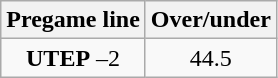<table class="wikitable">
<tr align="center">
<th style=>Pregame line</th>
<th style=>Over/under</th>
</tr>
<tr align="center">
<td><strong>UTEP</strong> –2</td>
<td>44.5</td>
</tr>
</table>
